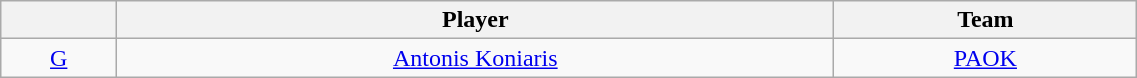<table class="wikitable" style="text-align: center;" width="60%">
<tr>
<th style="text-align:center;"></th>
<th style="text-align:center;">Player</th>
<th style="text-align:center;">Team</th>
</tr>
<tr>
<td style="text-align:center;"><a href='#'>G</a></td>
<td> <a href='#'>Antonis Koniaris</a></td>
<td><a href='#'>PAOK</a></td>
</tr>
</table>
